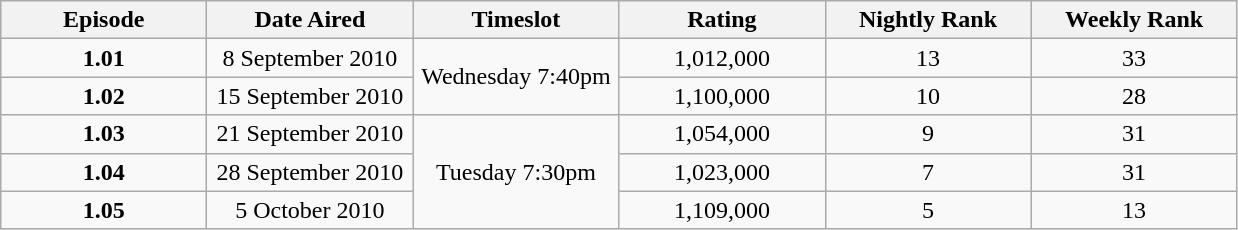<table class="wikitable">
<tr>
<th width="130">Episode</th>
<th width="130">Date Aired</th>
<th width="130">Timeslot</th>
<th width="130">Rating</th>
<th width="130">Nightly Rank</th>
<th width="130">Weekly Rank</th>
</tr>
<tr>
<td style="text-align:center"><strong>1.01</strong></td>
<td style="text-align:center">8 September 2010</td>
<td style="text-align:center" rowspan="2">Wednesday 7:40pm</td>
<td style="text-align:center">1,012,000</td>
<td style="text-align:center">13</td>
<td style="text-align:center">33</td>
</tr>
<tr>
<td style="text-align:center"><strong>1.02</strong></td>
<td style="text-align:center">15 September 2010</td>
<td style="text-align:center">1,100,000</td>
<td style="text-align:center">10</td>
<td style="text-align:center">28</td>
</tr>
<tr>
<td style="text-align:center"><strong>1.03</strong></td>
<td style="text-align:center">21 September 2010</td>
<td style="text-align:center" rowspan="3">Tuesday 7:30pm</td>
<td style="text-align:center">1,054,000</td>
<td style="text-align:center">9</td>
<td style="text-align:center">31</td>
</tr>
<tr>
<td style="text-align:center"><strong>1.04</strong></td>
<td style="text-align:center">28 September 2010</td>
<td style="text-align:center">1,023,000</td>
<td style="text-align:center">7</td>
<td style="text-align:center">31</td>
</tr>
<tr>
<td style="text-align:center"><strong>1.05</strong></td>
<td style="text-align:center">5 October 2010</td>
<td style="text-align:center">1,109,000</td>
<td style="text-align:center">5</td>
<td style="text-align:center">13</td>
</tr>
</table>
